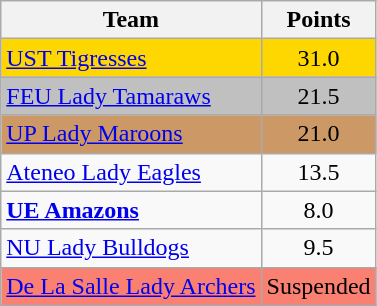<table class="wikitable" align="center"|>
<tr>
<th>Team</th>
<th>Points</th>
</tr>
<tr align="center" bgcolor="gold">
<td align="left"> <a href='#'>UST Tigresses</a></td>
<td>31.0</td>
</tr>
<tr align="center" bgcolor=silver>
<td align="left"> <a href='#'>FEU Lady Tamaraws</a></td>
<td>21.5</td>
</tr>
<tr align="center" bgcolor=cc9966>
<td align="left"> <a href='#'>UP Lady Maroons</a></td>
<td>21.0</td>
</tr>
<tr align="center">
<td align="left"> <a href='#'>Ateneo Lady Eagles</a></td>
<td>13.5</td>
</tr>
<tr align="center">
<td align="left">  <strong><a href='#'>UE Amazons</a></strong></td>
<td>8.0</td>
</tr>
<tr align="center">
<td align="left"> <a href='#'>NU Lady Bulldogs</a></td>
<td>9.5</td>
</tr>
<tr align="center" bgcolor=salmon>
<td align="left"> <a href='#'>De La Salle Lady Archers</a></td>
<td colspan=2>Suspended</td>
</tr>
</table>
